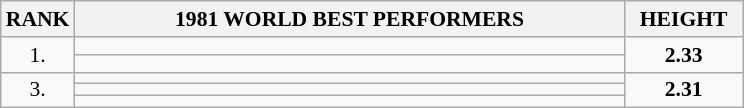<table class="wikitable" style="border-collapse: collapse; font-size: 90%;">
<tr>
<th>RANK</th>
<th align="center" style="width: 25em">1981 WORLD BEST PERFORMERS</th>
<th align="center" style="width: 5em">HEIGHT</th>
</tr>
<tr>
<td rowspan=2 align="center">1.</td>
<td></td>
<td rowspan=2 align="center"><strong>2.33</strong></td>
</tr>
<tr>
<td></td>
</tr>
<tr>
<td rowspan=3 align="center">3.</td>
<td></td>
<td rowspan=3 align="center"><strong>2.31</strong></td>
</tr>
<tr>
<td></td>
</tr>
<tr>
<td></td>
</tr>
</table>
